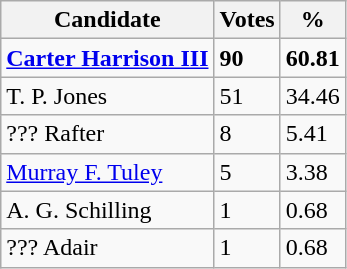<table class="wikitable">
<tr>
<th>Candidate</th>
<th>Votes</th>
<th>%</th>
</tr>
<tr>
<td><strong><a href='#'>Carter Harrison III</a></strong></td>
<td><strong>90</strong></td>
<td><strong>60.81</strong></td>
</tr>
<tr>
<td>T. P. Jones</td>
<td>51</td>
<td>34.46</td>
</tr>
<tr>
<td>??? Rafter</td>
<td>8</td>
<td>5.41</td>
</tr>
<tr>
<td><a href='#'>Murray F. Tuley</a></td>
<td>5</td>
<td>3.38</td>
</tr>
<tr>
<td>A. G. Schilling</td>
<td>1</td>
<td>0.68</td>
</tr>
<tr>
<td>??? Adair</td>
<td>1</td>
<td>0.68</td>
</tr>
</table>
